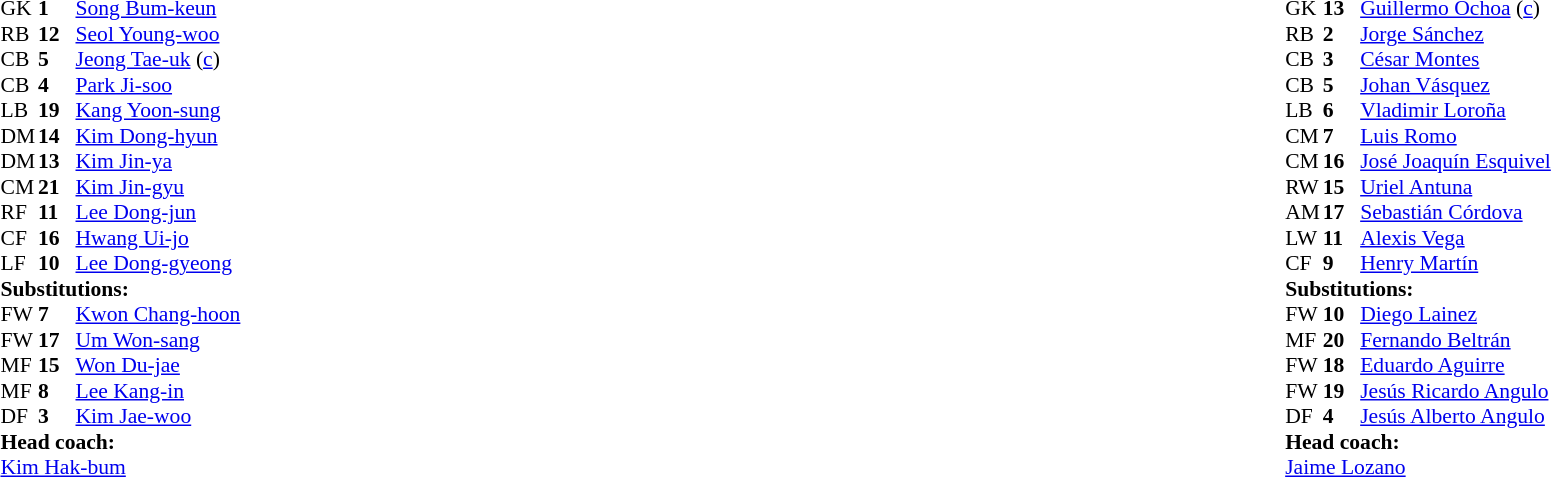<table width="100%">
<tr>
<td valign="top" width="40%"><br><table style="font-size:90%" cellspacing="0" cellpadding="0">
<tr>
<th width=25></th>
<th width=25></th>
</tr>
<tr>
<td>GK</td>
<td><strong>1</strong></td>
<td><a href='#'>Song Bum-keun</a></td>
</tr>
<tr>
<td>RB</td>
<td><strong>12</strong></td>
<td><a href='#'>Seol Young-woo</a></td>
</tr>
<tr>
<td>CB</td>
<td><strong>5</strong></td>
<td><a href='#'>Jeong Tae-uk</a> (<a href='#'>c</a>)</td>
<td></td>
</tr>
<tr>
<td>CB</td>
<td><strong>4</strong></td>
<td><a href='#'>Park Ji-soo</a></td>
<td></td>
<td></td>
</tr>
<tr>
<td>LB</td>
<td><strong>19</strong></td>
<td><a href='#'>Kang Yoon-sung</a></td>
<td></td>
<td></td>
</tr>
<tr>
<td>DM</td>
<td><strong>14</strong></td>
<td><a href='#'>Kim Dong-hyun</a></td>
<td></td>
<td></td>
</tr>
<tr>
<td>DM</td>
<td><strong>13</strong></td>
<td><a href='#'>Kim Jin-ya</a></td>
</tr>
<tr>
<td>CM</td>
<td><strong>21</strong></td>
<td><a href='#'>Kim Jin-gyu</a></td>
<td></td>
<td></td>
</tr>
<tr>
<td>RF</td>
<td><strong>11</strong></td>
<td><a href='#'>Lee Dong-jun</a></td>
</tr>
<tr>
<td>CF</td>
<td><strong>16</strong></td>
<td><a href='#'>Hwang Ui-jo</a></td>
</tr>
<tr>
<td>LF</td>
<td><strong>10</strong></td>
<td><a href='#'>Lee Dong-gyeong</a></td>
</tr>
<tr>
<td colspan=3><strong>Substitutions:</strong></td>
</tr>
<tr>
<td>FW</td>
<td><strong>7</strong></td>
<td><a href='#'>Kwon Chang-hoon</a></td>
<td></td>
<td></td>
</tr>
<tr>
<td>FW</td>
<td><strong>17</strong></td>
<td><a href='#'>Um Won-sang</a></td>
<td></td>
<td></td>
<td></td>
</tr>
<tr>
<td>MF</td>
<td><strong>15</strong></td>
<td><a href='#'>Won Du-jae</a></td>
<td></td>
<td></td>
</tr>
<tr>
<td>MF</td>
<td><strong>8</strong></td>
<td><a href='#'>Lee Kang-in</a></td>
<td></td>
<td></td>
</tr>
<tr>
<td>DF</td>
<td><strong>3</strong></td>
<td><a href='#'>Kim Jae-woo</a></td>
<td></td>
<td></td>
</tr>
<tr>
<td colspan=3><strong>Head coach:</strong></td>
</tr>
<tr>
<td colspan=3><a href='#'>Kim Hak-bum</a></td>
</tr>
</table>
</td>
<td valign="top"></td>
<td valign="top" width="50%"><br><table style="font-size:90%; margin:auto" cellspacing="0" cellpadding="0">
<tr>
<th width=25></th>
<th width=25></th>
</tr>
<tr>
<td>GK</td>
<td><strong>13</strong></td>
<td><a href='#'>Guillermo Ochoa</a> (<a href='#'>c</a>)</td>
</tr>
<tr>
<td>RB</td>
<td><strong>2</strong></td>
<td><a href='#'>Jorge Sánchez</a></td>
<td></td>
</tr>
<tr>
<td>CB</td>
<td><strong>3</strong></td>
<td><a href='#'>César Montes</a></td>
</tr>
<tr>
<td>CB</td>
<td><strong>5</strong></td>
<td><a href='#'>Johan Vásquez</a></td>
<td></td>
<td></td>
</tr>
<tr>
<td>LB</td>
<td><strong>6</strong></td>
<td><a href='#'>Vladimir Loroña</a></td>
</tr>
<tr>
<td>CM</td>
<td><strong>7</strong></td>
<td><a href='#'>Luis Romo</a></td>
</tr>
<tr>
<td>CM</td>
<td><strong>16</strong></td>
<td><a href='#'>José Joaquín Esquivel</a></td>
</tr>
<tr>
<td>RW</td>
<td><strong>15</strong></td>
<td><a href='#'>Uriel Antuna</a></td>
<td></td>
<td></td>
</tr>
<tr>
<td>AM</td>
<td><strong>17</strong></td>
<td><a href='#'>Sebastián Córdova</a></td>
<td></td>
<td></td>
</tr>
<tr>
<td>LW</td>
<td><strong>11</strong></td>
<td><a href='#'>Alexis Vega</a></td>
<td></td>
<td></td>
</tr>
<tr>
<td>CF</td>
<td><strong>9</strong></td>
<td><a href='#'>Henry Martín</a></td>
<td></td>
<td></td>
</tr>
<tr>
<td colspan=3><strong>Substitutions:</strong></td>
</tr>
<tr>
<td>FW</td>
<td><strong>10</strong></td>
<td><a href='#'>Diego Lainez</a></td>
<td></td>
<td></td>
</tr>
<tr>
<td>MF</td>
<td><strong>20</strong></td>
<td><a href='#'>Fernando Beltrán</a></td>
<td></td>
<td></td>
</tr>
<tr>
<td>FW</td>
<td><strong>18</strong></td>
<td><a href='#'>Eduardo Aguirre</a></td>
<td></td>
<td></td>
</tr>
<tr>
<td>FW</td>
<td><strong>19</strong></td>
<td><a href='#'>Jesús Ricardo Angulo</a></td>
<td></td>
<td></td>
</tr>
<tr>
<td>DF</td>
<td><strong>4</strong></td>
<td><a href='#'>Jesús Alberto Angulo</a></td>
<td></td>
<td></td>
</tr>
<tr>
<td colspan=3><strong>Head coach:</strong></td>
</tr>
<tr>
<td colspan=3><a href='#'>Jaime Lozano</a></td>
</tr>
</table>
</td>
</tr>
</table>
